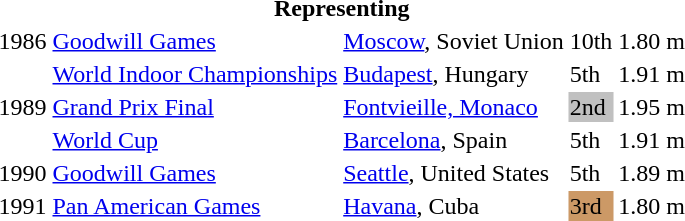<table>
<tr>
<th colspan=6>Representing </th>
</tr>
<tr>
<td>1986</td>
<td><a href='#'>Goodwill Games</a></td>
<td><a href='#'>Moscow</a>, Soviet Union</td>
<td>10th</td>
<td>1.80 m</td>
</tr>
<tr>
<td rowspan=3>1989</td>
<td><a href='#'>World Indoor Championships</a></td>
<td><a href='#'>Budapest</a>, Hungary</td>
<td>5th</td>
<td>1.91 m</td>
</tr>
<tr>
<td><a href='#'>Grand Prix Final</a></td>
<td><a href='#'>Fontvieille, Monaco</a></td>
<td bgcolor=silver>2nd</td>
<td>1.95 m</td>
</tr>
<tr>
<td><a href='#'>World Cup</a></td>
<td><a href='#'>Barcelona</a>, Spain</td>
<td>5th</td>
<td>1.91 m</td>
</tr>
<tr>
<td>1990</td>
<td><a href='#'>Goodwill Games</a></td>
<td><a href='#'>Seattle</a>, United States</td>
<td>5th</td>
<td>1.89 m</td>
</tr>
<tr>
<td>1991</td>
<td><a href='#'>Pan American Games</a></td>
<td><a href='#'>Havana</a>, Cuba</td>
<td bgcolor=cc9966>3rd</td>
<td>1.80 m</td>
</tr>
</table>
